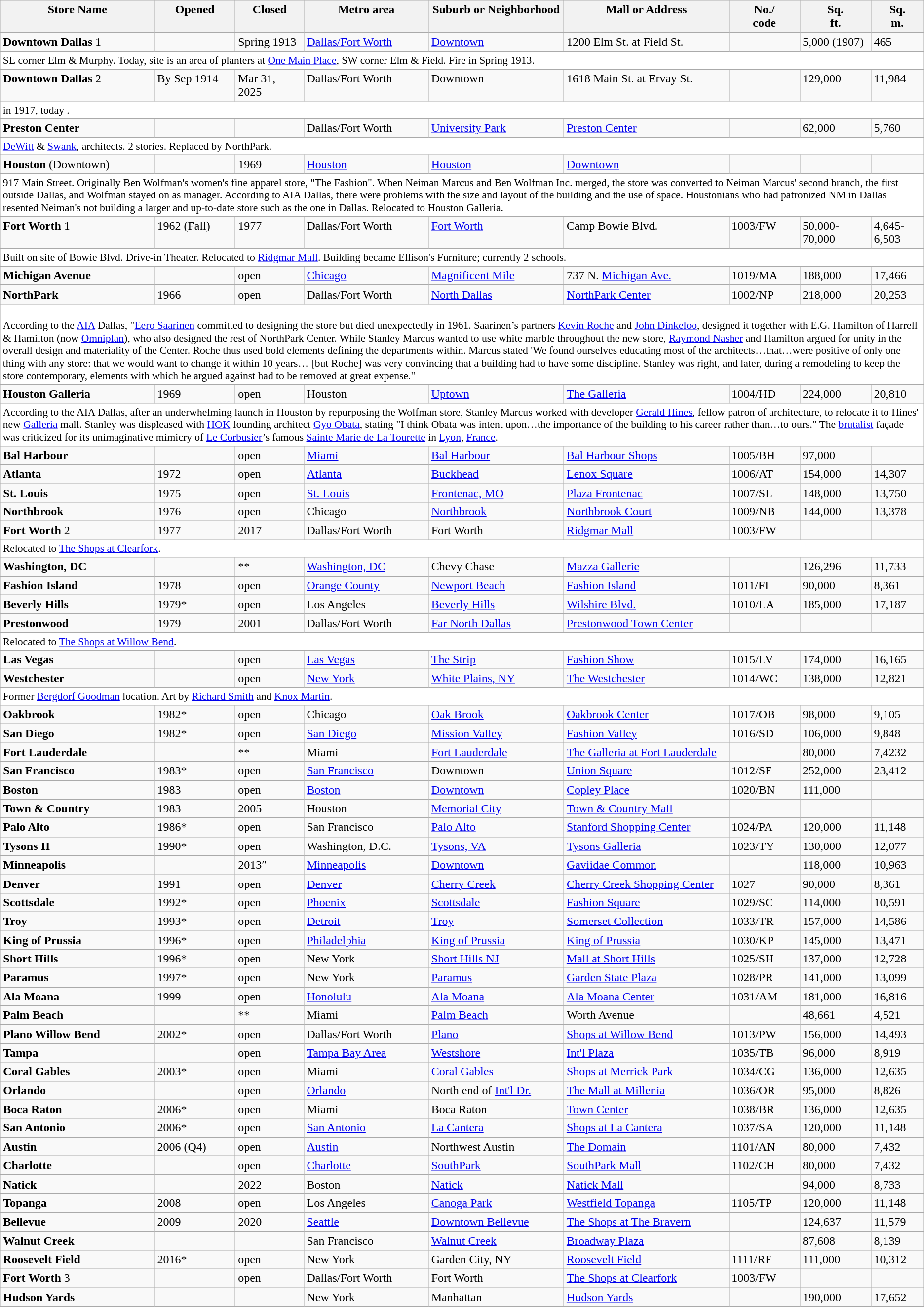<table class="wikitable sortable">
<tr>
<th style="vertical-align:top;">Store Name</th>
<th style="vertical-align:top;">Opened</th>
<th style="vertical-align:top;">Closed </th>
<th style="vertical-align:top;">Metro area</th>
<th style="vertical-align:top;">Suburb or Neighborhood</th>
<th style="vertical-align:top;">Mall or Address</th>
<th style="vertical-align:top;">No./<br>code</th>
<th style="vertical-align:top;">Sq.<br>ft.</th>
<th style="vertical-align:top;">Sq.<br>m.</th>
</tr>
<tr style="vertical-align:top;">
<td><strong>Downtown Dallas</strong> 1</td>
<td></td>
<td>Spring 1913</td>
<td><a href='#'>Dallas/Fort Worth</a></td>
<td><a href='#'>Downtown</a></td>
<td>1200 Elm St. at Field St.</td>
<td></td>
<td>5,000 (1907)</td>
<td>465</td>
</tr>
<tr class="expand-child" style="background-color:white;font-size:0.9em;">
<td colspan="9">SE corner Elm & Murphy. Today, site is an area of planters at <a href='#'>One Main Place</a>, SW corner Elm & Field. Fire in Spring 1913.</td>
</tr>
<tr style="vertical-align:top;">
<td><strong>Downtown Dallas</strong> 2</td>
<td>By Sep 1914</td>
<td>Mar 31, 2025</td>
<td>Dallas/Fort Worth</td>
<td>Downtown</td>
<td>1618 Main St. at Ervay St.</td>
<td></td>
<td>129,000</td>
<td>11,984</td>
</tr>
<tr class="expand-child" style="background-color:white;font-size:0.9em;">
<td colspan="9"> in 1917, today .</td>
</tr>
<tr style="vertical-align:top">
<td><strong>Preston Center</strong></td>
<td></td>
<td></td>
<td>Dallas/Fort Worth</td>
<td><a href='#'>University Park</a></td>
<td><a href='#'>Preston Center</a></td>
<td></td>
<td>62,000</td>
<td>5,760</td>
</tr>
<tr class="expand-child" style="background-color:white;font-size:0.9em;">
<td colspan="9"><a href='#'>DeWitt</a> & <a href='#'>Swank</a>, architects. 2 stories. Replaced by NorthPark.</td>
</tr>
<tr style="vertical-align:top">
<td data-sort-value="Houston Downtown"><strong>Houston</strong> (Downtown)</td>
<td></td>
<td>1969</td>
<td><a href='#'>Houston</a></td>
<td><a href='#'>Houston</a></td>
<td><a href='#'>Downtown</a></td>
<td></td>
<td></td>
<td></td>
</tr>
<tr class="expand-child" style="background-color:white;font-size:0.9em;">
<td colspan="9">917 Main Street. Originally Ben Wolfman's women's fine apparel store, "The Fashion". When Neiman Marcus and Ben Wolfman Inc. merged, the store was converted to Neiman Marcus' second branch, the first outside Dallas, and Wolfman stayed on as manager. According to AIA Dallas, there were problems with the size and layout of the building and the use of space. Houstonians who had patronized NM in Dallas resented Neiman's not building a larger and up-to-date store such as the one in Dallas. Relocated to Houston Galleria.</td>
</tr>
<tr style="vertical-align:top">
<td><strong>Fort Worth</strong> 1</td>
<td>1962 (Fall)</td>
<td>1977</td>
<td>Dallas/Fort Worth</td>
<td><a href='#'>Fort Worth</a></td>
<td>Camp Bowie Blvd.</td>
<td>1003/FW</td>
<td>50,000-<br>70,000</td>
<td>4,645-<br>6,503</td>
</tr>
<tr class="expand-child" style="background-color:white;font-size:0.9em;">
<td colspan="9">Built on site of Bowie Blvd. Drive-in Theater. Relocated to <a href='#'>Ridgmar Mall</a>.  Building became  Ellison's Furniture; currently 2 schools.</td>
</tr>
<tr style="vertical-align:top">
</tr>
<tr style="vertical-align:top;">
<td><strong>Michigan Avenue</strong></td>
<td></td>
<td>open</td>
<td><a href='#'>Chicago</a></td>
<td><a href='#'>Magnificent Mile</a></td>
<td>737 N. <a href='#'>Michigan Ave.</a></td>
<td>1019/MA</td>
<td>188,000</td>
<td>17,466</td>
</tr>
<tr style="vertical-align:top">
<td><strong>NorthPark</strong></td>
<td>1966</td>
<td>open</td>
<td>Dallas/Fort Worth</td>
<td><a href='#'>North Dallas</a></td>
<td><a href='#'>NorthPark Center</a></td>
<td>1002/NP</td>
<td>218,000</td>
<td>20,253</td>
</tr>
<tr class="expand-child" style="background-color:white;font-size:0.9em;">
<td colspan="9"><br>According to the <a href='#'>AIA</a> Dallas, "<a href='#'>Eero Saarinen</a> committed to designing the store but died unexpectedly in 1961. Saarinen’s partners <a href='#'>Kevin Roche</a> and <a href='#'>John Dinkeloo</a>, designed it together with E.G. Hamilton of Harrell & Hamilton (now <a href='#'>Omniplan</a>), who also designed the rest of NorthPark Center. While Stanley Marcus wanted to use white marble throughout the new store, <a href='#'>Raymond Nasher</a> and Hamilton argued for unity in the overall design and materiality of the Center. Roche thus used bold elements defining the departments within. Marcus stated 'We found ourselves educating most of the architects…that…were positive of only one thing with any store: that we would want to change it within 10 years… [but Roche] was very convincing that a building had to have some discipline. Stanley was right, and later, during a remodeling to keep the store contemporary, elements with which he argued against had to be removed at great expense."</td>
</tr>
<tr style="vertical-align:top">
<td><strong>Houston Galleria</strong></td>
<td>1969</td>
<td>open</td>
<td>Houston</td>
<td><a href='#'>Uptown</a></td>
<td><a href='#'>The Galleria</a></td>
<td>1004/HD</td>
<td>224,000</td>
<td>20,810</td>
</tr>
<tr class="expand-child" style="background-color:white;font-size:0.9em;">
<td colspan="9">According to the AIA Dallas, after an underwhelming launch in Houston by repurposing the Wolfman store, Stanley Marcus worked with developer <a href='#'>Gerald Hines</a>, fellow patron of architecture, to relocate it to Hines' new <a href='#'>Galleria</a> mall. Stanley was displeased with <a href='#'>HOK</a> founding architect <a href='#'>Gyo Obata</a>, stating "I think Obata was intent upon…the importance of the building to his career rather than…to ours." The <a href='#'>brutalist</a> façade was criticized for its unimaginative mimicry of <a href='#'>Le Corbusier</a>’s famous <a href='#'>Sainte Marie de La Tourette</a> in <a href='#'>Lyon</a>, <a href='#'>France</a>.</td>
</tr>
<tr style="vertical-align:top;">
<td><strong>Bal Harbour</strong></td>
<td></td>
<td>open</td>
<td><a href='#'>Miami</a></td>
<td><a href='#'>Bal Harbour</a></td>
<td><a href='#'>Bal Harbour Shops</a></td>
<td>1005/BH</td>
<td>97,000</td>
<td></td>
</tr>
<tr style="vertical-align:top">
<td><strong>Atlanta</strong></td>
<td>1972</td>
<td>open</td>
<td><a href='#'>Atlanta</a></td>
<td><a href='#'>Buckhead</a></td>
<td><a href='#'>Lenox Square</a></td>
<td>1006/AT</td>
<td>154,000</td>
<td>14,307</td>
</tr>
<tr style="vertical-align:top">
<td><strong>St. Louis</strong></td>
<td>1975</td>
<td>open</td>
<td><a href='#'>St. Louis</a></td>
<td><a href='#'>Frontenac, MO</a></td>
<td><a href='#'>Plaza Frontenac</a></td>
<td>1007/SL</td>
<td>148,000</td>
<td>13,750</td>
</tr>
<tr style="vertical-align:top">
<td><strong>Northbrook</strong></td>
<td>1976</td>
<td>open</td>
<td>Chicago</td>
<td><a href='#'>Northbrook</a></td>
<td><a href='#'>Northbrook Court</a></td>
<td>1009/NB</td>
<td>144,000</td>
<td>13,378</td>
</tr>
<tr style="vertical-align:top">
<td><strong>Fort Worth</strong> 2</td>
<td>1977</td>
<td>2017</td>
<td>Dallas/Fort Worth</td>
<td>Fort Worth</td>
<td><a href='#'>Ridgmar Mall</a></td>
<td>1003/FW</td>
<td></td>
<td></td>
</tr>
<tr class="expand-child" style="background-color:white;font-size:0.9em;">
<td colspan="9">Relocated to <a href='#'>The Shops at Clearfork</a>.</td>
</tr>
<tr style="vertical-align:top">
<td><strong>Washington, DC</strong></td>
<td></td>
<td>**</td>
<td><a href='#'>Washington, DC</a></td>
<td>Chevy Chase</td>
<td><a href='#'>Mazza Gallerie</a></td>
<td></td>
<td>126,296</td>
<td>11,733</td>
</tr>
<tr style="vertical-align:top;">
<td><strong>Fashion Island</strong></td>
<td>1978</td>
<td>open</td>
<td><a href='#'>Orange County</a></td>
<td><a href='#'>Newport Beach</a></td>
<td><a href='#'>Fashion Island</a></td>
<td>1011/FI</td>
<td>90,000</td>
<td>8,361</td>
</tr>
<tr style="vertical-align:top;">
<td><strong>Beverly Hills</strong></td>
<td>1979*</td>
<td>open</td>
<td>Los Angeles</td>
<td><a href='#'>Beverly Hills</a></td>
<td><a href='#'>Wilshire Blvd.</a></td>
<td>1010/LA</td>
<td>185,000</td>
<td>17,187</td>
</tr>
<tr style="vertical-align:top;">
<td><strong>Prestonwood</strong></td>
<td>1979</td>
<td>2001</td>
<td>Dallas/Fort Worth</td>
<td><a href='#'>Far North Dallas</a></td>
<td><a href='#'>Prestonwood Town Center</a></td>
<td></td>
<td></td>
<td></td>
</tr>
<tr class="expand-child" style="background-color:white;font-size:0.9em;">
<td colspan="9">Relocated  to <a href='#'>The Shops at Willow Bend</a>.</td>
</tr>
<tr style="vertical-align:top;">
<td><strong>Las Vegas</strong></td>
<td></td>
<td>open</td>
<td><a href='#'>Las Vegas</a></td>
<td><a href='#'>The Strip</a></td>
<td><a href='#'>Fashion Show</a></td>
<td>1015/LV</td>
<td>174,000</td>
<td>16,165</td>
</tr>
<tr style="vertical-align:top;">
<td><strong>Westchester</strong></td>
<td></td>
<td>open</td>
<td><a href='#'>New York</a></td>
<td><a href='#'>White Plains, NY</a></td>
<td><a href='#'>The Westchester</a></td>
<td>1014/WC</td>
<td>138,000</td>
<td>12,821</td>
</tr>
<tr class="expand-child" style="background-color: white;font-size:0.9em;">
<td colspan="9">Former <a href='#'>Bergdorf Goodman</a> location. Art by <a href='#'>Richard Smith</a> and <a href='#'>Knox Martin</a>.</td>
</tr>
<tr style="vertical-align:top;">
<td><strong>Oakbrook</strong></td>
<td>1982*</td>
<td>open</td>
<td>Chicago</td>
<td><a href='#'>Oak Brook</a></td>
<td><a href='#'>Oakbrook Center</a></td>
<td>1017/OB</td>
<td>98,000</td>
<td>9,105</td>
</tr>
<tr style="vertical-align:top;">
<td><strong>San Diego</strong></td>
<td>1982*</td>
<td>open</td>
<td><a href='#'>San Diego</a></td>
<td><a href='#'>Mission Valley</a></td>
<td><a href='#'>Fashion Valley</a></td>
<td>1016/SD</td>
<td>106,000</td>
<td>9,848</td>
</tr>
<tr style="vertical-align:top">
<td><strong>Fort Lauderdale</strong></td>
<td></td>
<td>**</td>
<td>Miami</td>
<td><a href='#'>Fort Lauderdale</a></td>
<td><a href='#'>The Galleria at Fort Lauderdale</a></td>
<td></td>
<td>80,000</td>
<td>7,4232</td>
</tr>
<tr style="vertical-align:top;">
<td><strong>San Francisco</strong></td>
<td>1983*</td>
<td>open</td>
<td><a href='#'>San Francisco</a></td>
<td>Downtown</td>
<td><a href='#'>Union Square</a></td>
<td>1012/SF</td>
<td>252,000</td>
<td>23,412</td>
</tr>
<tr style="vertical-align:top;">
<td><strong>Boston</strong></td>
<td>1983</td>
<td>open</td>
<td><a href='#'>Boston</a></td>
<td><a href='#'>Downtown</a></td>
<td><a href='#'>Copley Place</a></td>
<td>1020/BN</td>
<td>111,000</td>
<td></td>
</tr>
<tr style="vertical-align:top;">
<td><strong>Town & Country</strong></td>
<td>1983</td>
<td>2005</td>
<td>Houston</td>
<td><a href='#'>Memorial City</a></td>
<td><a href='#'>Town & Country Mall</a></td>
<td></td>
<td></td>
<td></td>
</tr>
<tr style="vertical-align:top;">
<td><strong>Palo Alto</strong></td>
<td>1986*</td>
<td>open</td>
<td>San Francisco</td>
<td><a href='#'>Palo Alto</a></td>
<td><a href='#'>Stanford Shopping Center</a></td>
<td>1024/PA</td>
<td>120,000</td>
<td>11,148</td>
</tr>
<tr style="vertical-align:top;">
<td><strong>Tysons II</strong></td>
<td>1990*</td>
<td>open</td>
<td>Washington, D.C.</td>
<td><a href='#'>Tysons, VA</a></td>
<td><a href='#'>Tysons Galleria</a></td>
<td>1023/TY</td>
<td>130,000</td>
<td>12,077</td>
</tr>
<tr style="vertical-align:top">
<td><strong>Minneapolis</strong></td>
<td></td>
<td>2013″</td>
<td><a href='#'>Minneapolis</a></td>
<td><a href='#'>Downtown</a></td>
<td><a href='#'>Gaviidae Common</a></td>
<td></td>
<td>118,000</td>
<td>10,963</td>
</tr>
<tr style="vertical-align:top;">
<td><strong>Denver</strong></td>
<td>1991</td>
<td>open</td>
<td><a href='#'>Denver</a></td>
<td><a href='#'>Cherry Creek</a></td>
<td><a href='#'>Cherry Creek Shopping Center</a></td>
<td>1027</td>
<td>90,000 </td>
<td>8,361</td>
</tr>
<tr style="vertical-align:top;">
<td><strong>Scottsdale</strong></td>
<td>1992*</td>
<td>open</td>
<td><a href='#'>Phoenix</a></td>
<td><a href='#'>Scottsdale</a></td>
<td><a href='#'>Fashion Square</a></td>
<td>1029/SC</td>
<td>114,000</td>
<td>10,591</td>
</tr>
<tr style="vertical-align:top;">
<td><strong>Troy</strong></td>
<td>1993*</td>
<td>open</td>
<td><a href='#'>Detroit</a></td>
<td><a href='#'>Troy</a></td>
<td><a href='#'>Somerset Collection</a></td>
<td>1033/TR</td>
<td>157,000</td>
<td>14,586</td>
</tr>
<tr style="vertical-align:top;">
<td><strong>King of Prussia</strong></td>
<td>1996*</td>
<td>open</td>
<td><a href='#'>Philadelphia</a></td>
<td><a href='#'>King of Prussia</a></td>
<td><a href='#'>King of Prussia</a></td>
<td>1030/KP</td>
<td>145,000</td>
<td>13,471</td>
</tr>
<tr style="vertical-align:top;">
<td><strong>Short Hills</strong></td>
<td>1996*</td>
<td>open</td>
<td>New York</td>
<td><a href='#'>Short Hills NJ</a></td>
<td><a href='#'>Mall at Short Hills</a></td>
<td>1025/SH</td>
<td>137,000</td>
<td>12,728</td>
</tr>
<tr style="vertical-align:top;">
<td><strong>Paramus</strong></td>
<td>1997*</td>
<td>open</td>
<td>New York</td>
<td><a href='#'>Paramus</a></td>
<td><a href='#'>Garden State Plaza</a></td>
<td>1028/PR</td>
<td>141,000</td>
<td>13,099</td>
</tr>
<tr style="vertical-align:top;">
<td><strong>Ala Moana</strong></td>
<td>1999</td>
<td>open</td>
<td><a href='#'>Honolulu</a></td>
<td><a href='#'>Ala Moana</a></td>
<td><a href='#'>Ala Moana Center</a></td>
<td>1031/AM</td>
<td>181,000</td>
<td>16,816</td>
</tr>
<tr style="vertical-align:top">
<td><strong>Palm Beach</strong></td>
<td></td>
<td>**</td>
<td>Miami</td>
<td><a href='#'>Palm Beach</a></td>
<td>Worth Avenue</td>
<td></td>
<td>48,661</td>
<td>4,521</td>
</tr>
<tr style="vertical-align:top;">
<td><strong>Plano Willow Bend</strong></td>
<td>2002*</td>
<td>open</td>
<td>Dallas/Fort Worth</td>
<td><a href='#'>Plano</a></td>
<td><a href='#'>Shops at Willow Bend</a></td>
<td>1013/PW</td>
<td>156,000</td>
<td>14,493</td>
</tr>
<tr style="vertical-align:top;">
<td><strong>Tampa</strong></td>
<td></td>
<td>open</td>
<td><a href='#'>Tampa Bay Area</a></td>
<td><a href='#'>Westshore</a></td>
<td><a href='#'>Int'l Plaza</a><br></td>
<td>1035/TB</td>
<td>96,000</td>
<td>8,919</td>
</tr>
<tr style="vertical-align:top;">
<td><strong>Coral Gables</strong></td>
<td>2003*</td>
<td>open</td>
<td>Miami</td>
<td><a href='#'>Coral Gables</a></td>
<td><a href='#'>Shops at Merrick Park</a></td>
<td>1034/CG</td>
<td>136,000</td>
<td>12,635</td>
</tr>
<tr style="vertical-align:top;">
<td><strong>Orlando</strong></td>
<td></td>
<td>open</td>
<td><a href='#'>Orlando</a></td>
<td>North end of <a href='#'>Int'l Dr.</a></td>
<td><a href='#'>The Mall at Millenia</a></td>
<td>1036/OR</td>
<td>95,000</td>
<td>8,826</td>
</tr>
<tr style="vertical-align:top;">
<td><strong>Boca Raton</strong></td>
<td>2006*</td>
<td>open</td>
<td>Miami</td>
<td>Boca Raton</td>
<td><a href='#'>Town Center</a></td>
<td>1038/BR</td>
<td>136,000</td>
<td>12,635</td>
</tr>
<tr style="vertical-align:top;">
<td><strong>San Antonio</strong></td>
<td>2006*</td>
<td>open</td>
<td><a href='#'>San Antonio</a></td>
<td><a href='#'>La Cantera</a></td>
<td><a href='#'>Shops at La Cantera</a></td>
<td>1037/SA</td>
<td>120,000</td>
<td>11,148</td>
</tr>
<tr style="vertical-align:top;">
<td><strong>Austin</strong></td>
<td>2006 (Q4)</td>
<td>open</td>
<td><a href='#'>Austin</a></td>
<td>Northwest Austin</td>
<td><a href='#'>The Domain</a></td>
<td>1101/AN</td>
<td>80,000</td>
<td>7,432</td>
</tr>
<tr style="vertical-align:top;">
<td><strong>Charlotte</strong></td>
<td></td>
<td>open</td>
<td><a href='#'>Charlotte</a></td>
<td><a href='#'>SouthPark</a></td>
<td><a href='#'>SouthPark Mall</a></td>
<td>1102/CH</td>
<td>80,000</td>
<td>7,432</td>
</tr>
<tr style="vertical-align:top;">
<td><strong>Natick</strong></td>
<td></td>
<td>2022</td>
<td>Boston</td>
<td><a href='#'>Natick</a></td>
<td><a href='#'>Natick Mall</a></td>
<td></td>
<td>94,000</td>
<td>8,733</td>
</tr>
<tr style="vertical-align:top;">
<td><strong>Topanga</strong></td>
<td>2008</td>
<td>open</td>
<td>Los Angeles</td>
<td><a href='#'>Canoga Park</a></td>
<td><a href='#'>Westfield Topanga</a></td>
<td>1105/TP</td>
<td>120,000</td>
<td>11,148</td>
</tr>
<tr style="vertical-align:top">
<td><strong>Bellevue</strong></td>
<td>2009</td>
<td>2020</td>
<td><a href='#'>Seattle</a></td>
<td><a href='#'>Downtown Bellevue</a></td>
<td><a href='#'>The Shops at The Bravern</a></td>
<td></td>
<td>124,637</td>
<td>11,579</td>
</tr>
<tr style="vertical-align:top">
<td><strong>Walnut Creek</strong></td>
<td></td>
<td></td>
<td>San Francisco</td>
<td><a href='#'>Walnut Creek</a></td>
<td><a href='#'>Broadway Plaza</a></td>
<td></td>
<td>87,608</td>
<td>8,139</td>
</tr>
<tr style="vertical-align:top;">
<td><strong>Roosevelt Field</strong></td>
<td>2016*</td>
<td>open</td>
<td>New York</td>
<td>Garden City, NY</td>
<td><a href='#'>Roosevelt Field</a></td>
<td>1111/RF</td>
<td>111,000</td>
<td>10,312</td>
</tr>
<tr style="vertical-align:top">
<td><strong>Fort Worth</strong> 3</td>
<td></td>
<td>open</td>
<td>Dallas/Fort Worth</td>
<td>Fort Worth</td>
<td><a href='#'>The Shops at Clearfork</a></td>
<td>1003/FW</td>
<td></td>
<td></td>
</tr>
<tr style="vertical-align:top">
<td><strong>Hudson Yards</strong></td>
<td></td>
<td></td>
<td>New York</td>
<td>Manhattan</td>
<td><a href='#'>Hudson Yards</a></td>
<td></td>
<td>190,000</td>
<td>17,652</td>
</tr>
</table>
